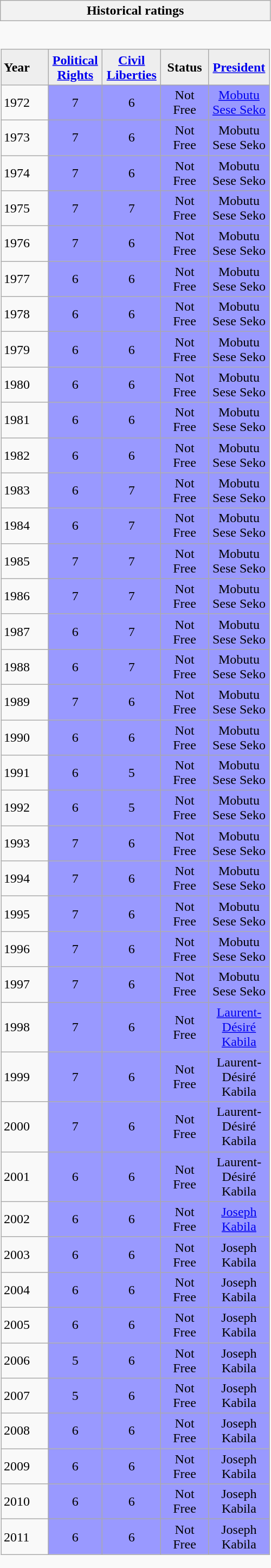<table class="wikitable collapsible collapsed" style="border:none; ">
<tr>
<th>Historical ratings</th>
</tr>
<tr>
<td style="padding:0; border:none;"><br><table class="wikitable sortable" width=100% style="border-collapse:collapse;">
<tr style="background:#eee; font-weight:bold; text-align:center;">
<td style="width:3em; text-align:left;">Year</td>
<td style="width:3em;"><a href='#'>Political Rights</a></td>
<td style="width:3em;"><a href='#'>Civil Liberties</a></td>
<td style="width:3em;">Status</td>
<td style="width:3em;"><a href='#'>President</a></td>
</tr>
<tr align=center>
<td align=left>1972</td>
<td style="background:#99f;">7</td>
<td style="background:#99f;">6</td>
<td style="background:#99f;">Not Free</td>
<td style="background:#99f;"><a href='#'>Mobutu Sese Seko</a></td>
</tr>
<tr align=center>
<td align=left>1973</td>
<td style="background:#99f;">7</td>
<td style="background:#99f;">6</td>
<td style="background:#99f;">Not Free</td>
<td style="background:#99f;">Mobutu Sese Seko</td>
</tr>
<tr align=center>
<td align=left>1974</td>
<td style="background:#99f;">7</td>
<td style="background:#99f;">6</td>
<td style="background:#99f;">Not Free</td>
<td style="background:#99f;">Mobutu Sese Seko</td>
</tr>
<tr align=center>
<td align=left>1975</td>
<td style="background:#99f;">7</td>
<td style="background:#99f;">7</td>
<td style="background:#99f;">Not Free</td>
<td style="background:#99f;">Mobutu Sese Seko</td>
</tr>
<tr align=center>
<td align=left>1976</td>
<td style="background:#99f;">7</td>
<td style="background:#99f;">6</td>
<td style="background:#99f;">Not Free</td>
<td style="background:#99f;">Mobutu Sese Seko</td>
</tr>
<tr align=center>
<td align=left>1977</td>
<td style="background:#99f;">6</td>
<td style="background:#99f;">6</td>
<td style="background:#99f;">Not Free</td>
<td style="background:#99f;">Mobutu Sese Seko</td>
</tr>
<tr align=center>
<td align=left>1978</td>
<td style="background:#99f;">6</td>
<td style="background:#99f;">6</td>
<td style="background:#99f;">Not Free</td>
<td style="background:#99f;">Mobutu Sese Seko</td>
</tr>
<tr align=center>
<td align=left>1979</td>
<td style="background:#99f;">6</td>
<td style="background:#99f;">6</td>
<td style="background:#99f;">Not Free</td>
<td style="background:#99f;">Mobutu Sese Seko</td>
</tr>
<tr align=center>
<td align=left>1980</td>
<td style="background:#99f;">6</td>
<td style="background:#99f;">6</td>
<td style="background:#99f;">Not Free</td>
<td style="background:#99f;">Mobutu Sese Seko</td>
</tr>
<tr align=center>
<td align=left>1981</td>
<td style="background:#99f;">6</td>
<td style="background:#99f;">6</td>
<td style="background:#99f;">Not Free</td>
<td style="background:#99f;">Mobutu Sese Seko</td>
</tr>
<tr align=center>
<td align=left>1982</td>
<td style="background:#99f;">6</td>
<td style="background:#99f;">6</td>
<td style="background:#99f;">Not Free</td>
<td style="background:#99f;">Mobutu Sese Seko</td>
</tr>
<tr align=center>
<td align=left>1983</td>
<td style="background:#99f;">6</td>
<td style="background:#99f;">7</td>
<td style="background:#99f;">Not Free</td>
<td style="background:#99f;">Mobutu Sese Seko</td>
</tr>
<tr align=center>
<td align=left>1984</td>
<td style="background:#99f;">6</td>
<td style="background:#99f;">7</td>
<td style="background:#99f;">Not Free</td>
<td style="background:#99f;">Mobutu Sese Seko</td>
</tr>
<tr align=center>
<td align=left>1985</td>
<td style="background:#99f;">7</td>
<td style="background:#99f;">7</td>
<td style="background:#99f;">Not Free</td>
<td style="background:#99f;">Mobutu Sese Seko</td>
</tr>
<tr align=center>
<td align=left>1986</td>
<td style="background:#99f;">7</td>
<td style="background:#99f;">7</td>
<td style="background:#99f;">Not Free</td>
<td style="background:#99f;">Mobutu Sese Seko</td>
</tr>
<tr align=center>
<td align=left>1987</td>
<td style="background:#99f;">6</td>
<td style="background:#99f;">7</td>
<td style="background:#99f;">Not Free</td>
<td style="background:#99f;">Mobutu Sese Seko</td>
</tr>
<tr align=center>
<td align=left>1988</td>
<td style="background:#99f;">6</td>
<td style="background:#99f;">7</td>
<td style="background:#99f;">Not Free</td>
<td style="background:#99f;">Mobutu Sese Seko</td>
</tr>
<tr align=center>
<td align=left>1989</td>
<td style="background:#99f;">7</td>
<td style="background:#99f;">6</td>
<td style="background:#99f;">Not Free</td>
<td style="background:#99f;">Mobutu Sese Seko</td>
</tr>
<tr align=center>
<td align=left>1990</td>
<td style="background:#99f;">6</td>
<td style="background:#99f;">6</td>
<td style="background:#99f;">Not Free</td>
<td style="background:#99f;">Mobutu Sese Seko</td>
</tr>
<tr align=center>
<td align=left>1991</td>
<td style="background:#99f;">6</td>
<td style="background:#99f;">5</td>
<td style="background:#99f;">Not Free</td>
<td style="background:#99f;">Mobutu Sese Seko</td>
</tr>
<tr align=center>
<td align=left>1992</td>
<td style="background:#99f;">6</td>
<td style="background:#99f;">5</td>
<td style="background:#99f;">Not Free</td>
<td style="background:#99f;">Mobutu Sese Seko</td>
</tr>
<tr align=center>
<td align=left>1993</td>
<td style="background:#99f;">7</td>
<td style="background:#99f;">6</td>
<td style="background:#99f;">Not Free</td>
<td style="background:#99f;">Mobutu Sese Seko</td>
</tr>
<tr align=center>
<td align=left>1994</td>
<td style="background:#99f;">7</td>
<td style="background:#99f;">6</td>
<td style="background:#99f;">Not Free</td>
<td style="background:#99f;">Mobutu Sese Seko</td>
</tr>
<tr align=center>
<td align=left>1995</td>
<td style="background:#99f;">7</td>
<td style="background:#99f;">6</td>
<td style="background:#99f;">Not Free</td>
<td style="background:#99f;">Mobutu Sese Seko</td>
</tr>
<tr align=center>
<td align=left>1996</td>
<td style="background:#99f;">7</td>
<td style="background:#99f;">6</td>
<td style="background:#99f;">Not Free</td>
<td style="background:#99f;">Mobutu Sese Seko</td>
</tr>
<tr align=center>
<td align=left>1997</td>
<td style="background:#99f;">7</td>
<td style="background:#99f;">6</td>
<td style="background:#99f;">Not Free</td>
<td style="background:#99f;">Mobutu Sese Seko</td>
</tr>
<tr align=center>
<td align=left>1998</td>
<td style="background:#99f;">7</td>
<td style="background:#99f;">6</td>
<td style="background:#99f;">Not Free</td>
<td style="background:#99f;"><a href='#'>Laurent-Désiré Kabila</a></td>
</tr>
<tr align=center>
<td align=left>1999</td>
<td style="background:#99f;">7</td>
<td style="background:#99f;">6</td>
<td style="background:#99f;">Not Free</td>
<td style="background:#99f;">Laurent-Désiré Kabila</td>
</tr>
<tr align=center>
<td align=left>2000</td>
<td style="background:#99f;">7</td>
<td style="background:#99f;">6</td>
<td style="background:#99f;">Not Free</td>
<td style="background:#99f;">Laurent-Désiré Kabila</td>
</tr>
<tr align=center>
<td align=left>2001</td>
<td style="background:#99f;">6</td>
<td style="background:#99f;">6</td>
<td style="background:#99f;">Not Free</td>
<td style="background:#99f;">Laurent-Désiré Kabila</td>
</tr>
<tr align=center>
<td align=left>2002</td>
<td style="background:#99f;">6</td>
<td style="background:#99f;">6</td>
<td style="background:#99f;">Not Free</td>
<td style="background:#99f;"><a href='#'>Joseph Kabila</a></td>
</tr>
<tr align=center>
<td align=left>2003</td>
<td style="background:#99f;">6</td>
<td style="background:#99f;">6</td>
<td style="background:#99f;">Not Free</td>
<td style="background:#99f;">Joseph Kabila</td>
</tr>
<tr align=center>
<td align=left>2004</td>
<td style="background:#99f;">6</td>
<td style="background:#99f;">6</td>
<td style="background:#99f;">Not Free</td>
<td style="background:#99f;">Joseph Kabila</td>
</tr>
<tr align=center>
<td align=left>2005</td>
<td style="background:#99f;">6</td>
<td style="background:#99f;">6</td>
<td style="background:#99f;">Not Free</td>
<td style="background:#99f;">Joseph Kabila</td>
</tr>
<tr align=center>
<td align=left>2006</td>
<td style="background:#99f;">5</td>
<td style="background:#99f;">6</td>
<td style="background:#99f;">Not Free</td>
<td style="background:#99f;">Joseph Kabila</td>
</tr>
<tr align=center>
<td align=left>2007</td>
<td style="background:#99f;">5</td>
<td style="background:#99f;">6</td>
<td style="background:#99f;">Not Free</td>
<td style="background:#99f;">Joseph Kabila</td>
</tr>
<tr align=center>
<td align=left>2008</td>
<td style="background:#99f;">6</td>
<td style="background:#99f;">6</td>
<td style="background:#99f;">Not Free</td>
<td style="background:#99f;">Joseph Kabila</td>
</tr>
<tr align=center>
<td align=left>2009</td>
<td style="background:#99f;">6</td>
<td style="background:#99f;">6</td>
<td style="background:#99f;">Not Free</td>
<td style="background:#99f;">Joseph Kabila</td>
</tr>
<tr align=center>
<td align=left>2010</td>
<td style="background:#99f;">6</td>
<td style="background:#99f;">6</td>
<td style="background:#99f;">Not Free</td>
<td style="background:#99f;">Joseph Kabila</td>
</tr>
<tr align=center>
<td align=left>2011</td>
<td style="background:#99f;">6</td>
<td style="background:#99f;">6</td>
<td style="background:#99f;">Not Free</td>
<td style="background:#99f;">Joseph Kabila</td>
</tr>
</table>
</td>
</tr>
</table>
